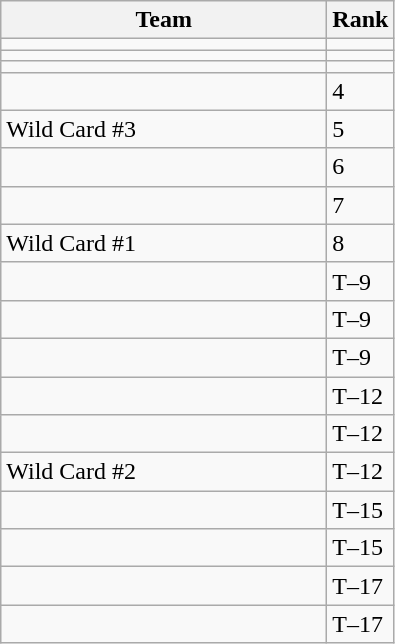<table class="wikitable">
<tr>
<th width=210>Team</th>
<th width=15>Rank</th>
</tr>
<tr>
<td></td>
<td></td>
</tr>
<tr>
<td></td>
<td></td>
</tr>
<tr>
<td></td>
<td></td>
</tr>
<tr>
<td></td>
<td>4</td>
</tr>
<tr>
<td> Wild Card #3</td>
<td>5</td>
</tr>
<tr>
<td></td>
<td>6</td>
</tr>
<tr>
<td></td>
<td>7</td>
</tr>
<tr>
<td> Wild Card #1</td>
<td>8</td>
</tr>
<tr>
<td></td>
<td>T–9</td>
</tr>
<tr>
<td></td>
<td>T–9</td>
</tr>
<tr>
<td></td>
<td>T–9</td>
</tr>
<tr>
<td></td>
<td>T–12</td>
</tr>
<tr>
<td></td>
<td>T–12</td>
</tr>
<tr>
<td> Wild Card #2</td>
<td>T–12</td>
</tr>
<tr>
<td></td>
<td>T–15</td>
</tr>
<tr>
<td></td>
<td>T–15</td>
</tr>
<tr>
<td></td>
<td>T–17</td>
</tr>
<tr>
<td></td>
<td>T–17</td>
</tr>
</table>
